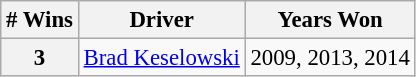<table class="wikitable" style="font-size: 95%;">
<tr>
<th># Wins</th>
<th>Driver</th>
<th>Years Won</th>
</tr>
<tr>
<th>3</th>
<td><a href='#'>Brad Keselowski</a></td>
<td>2009, 2013, 2014</td>
</tr>
</table>
